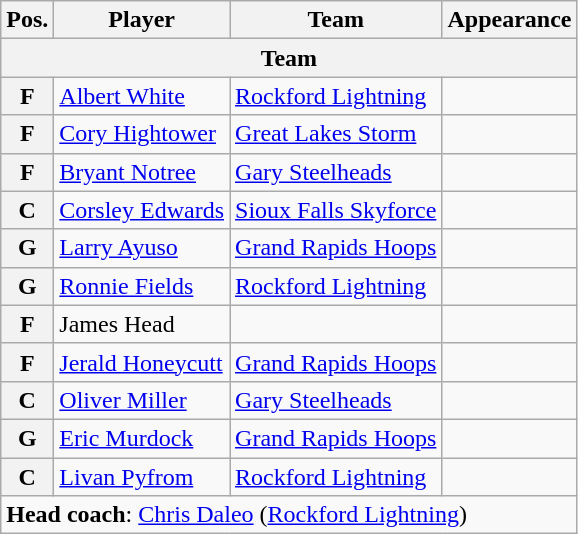<table class="wikitable">
<tr>
<th>Pos.</th>
<th>Player</th>
<th>Team</th>
<th>Appearance</th>
</tr>
<tr>
<th colspan="4">Team</th>
</tr>
<tr>
<th>F</th>
<td><a href='#'>Albert White</a></td>
<td><a href='#'>Rockford Lightning</a></td>
<td></td>
</tr>
<tr>
<th>F</th>
<td><a href='#'>Cory Hightower</a></td>
<td><a href='#'>Great Lakes Storm</a></td>
<td></td>
</tr>
<tr>
<th>F</th>
<td><a href='#'>Bryant Notree</a></td>
<td><a href='#'>Gary Steelheads</a></td>
<td></td>
</tr>
<tr>
<th>C</th>
<td><a href='#'>Corsley Edwards</a></td>
<td><a href='#'>Sioux Falls Skyforce</a></td>
<td></td>
</tr>
<tr>
<th>G</th>
<td><a href='#'>Larry Ayuso</a></td>
<td><a href='#'>Grand Rapids Hoops</a></td>
<td></td>
</tr>
<tr>
<th>G</th>
<td><a href='#'>Ronnie Fields</a></td>
<td><a href='#'>Rockford Lightning</a></td>
<td></td>
</tr>
<tr>
<th>F</th>
<td>James Head</td>
<td></td>
<td></td>
</tr>
<tr>
<th>F</th>
<td><a href='#'>Jerald Honeycutt</a></td>
<td><a href='#'>Grand Rapids Hoops</a></td>
<td></td>
</tr>
<tr>
<th>C</th>
<td><a href='#'>Oliver Miller</a></td>
<td><a href='#'>Gary Steelheads</a></td>
<td></td>
</tr>
<tr>
<th>G</th>
<td><a href='#'>Eric Murdock</a></td>
<td><a href='#'>Grand Rapids Hoops</a></td>
<td></td>
</tr>
<tr>
<th>C</th>
<td><a href='#'>Livan Pyfrom</a></td>
<td><a href='#'>Rockford Lightning</a></td>
<td></td>
</tr>
<tr>
<td colspan="4"><strong>Head coach</strong>: <a href='#'>Chris Daleo</a> (<a href='#'>Rockford Lightning</a>)</td>
</tr>
</table>
